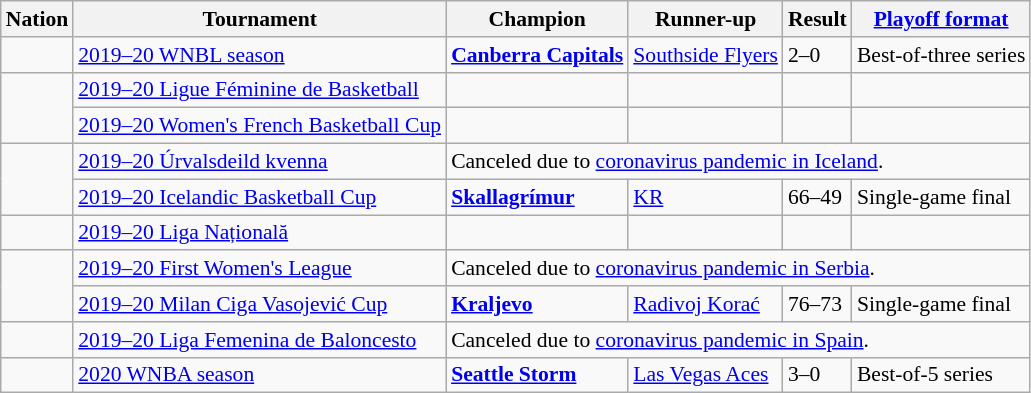<table class="wikitable" style="font-size:90%;">
<tr>
<th>Nation</th>
<th>Tournament</th>
<th>Champion</th>
<th>Runner-up</th>
<th>Result</th>
<th><a href='#'>Playoff format</a></th>
</tr>
<tr>
<td></td>
<td><a href='#'>2019–20 WNBL season</a></td>
<td><strong><a href='#'>Canberra Capitals</a></strong></td>
<td><a href='#'>Southside Flyers</a></td>
<td>2–0</td>
<td>Best-of-three series</td>
</tr>
<tr>
<td rowspan="2"></td>
<td><a href='#'>2019–20 Ligue Féminine de Basketball</a></td>
<td></td>
<td></td>
<td></td>
<td></td>
</tr>
<tr>
<td><a href='#'>2019–20 Women's French Basketball Cup</a></td>
<td></td>
<td></td>
<td></td>
<td></td>
</tr>
<tr>
<td rowspan="2"></td>
<td><a href='#'>2019–20 Úrvalsdeild kvenna</a></td>
<td colspan="4">Canceled due to <a href='#'>coronavirus pandemic in Iceland</a>.</td>
</tr>
<tr>
<td><a href='#'>2019–20 Icelandic Basketball Cup</a></td>
<td><strong><a href='#'>Skallagrímur</a></strong></td>
<td><a href='#'>KR</a></td>
<td>66–49</td>
<td>Single-game final</td>
</tr>
<tr>
<td></td>
<td><a href='#'>2019–20 Liga Națională</a></td>
<td></td>
<td></td>
<td></td>
<td></td>
</tr>
<tr>
<td rowspan="2"></td>
<td><a href='#'>2019–20 First Women's League</a></td>
<td colspan="4">Canceled due to <a href='#'>coronavirus pandemic in Serbia</a>.</td>
</tr>
<tr>
<td><a href='#'>2019–20 Milan Ciga Vasojević Cup</a></td>
<td><strong><a href='#'>Kraljevo</a></strong></td>
<td><a href='#'>Radivoj Korać</a></td>
<td>76–73</td>
<td>Single-game final</td>
</tr>
<tr>
<td></td>
<td><a href='#'>2019–20 Liga Femenina de Baloncesto</a></td>
<td colspan="4">Canceled due to <a href='#'>coronavirus pandemic in Spain</a>.</td>
</tr>
<tr>
<td></td>
<td><a href='#'>2020 WNBA season</a></td>
<td><strong><a href='#'>Seattle Storm</a></strong></td>
<td><a href='#'>Las Vegas Aces</a></td>
<td>3–0</td>
<td>Best-of-5 series</td>
</tr>
</table>
